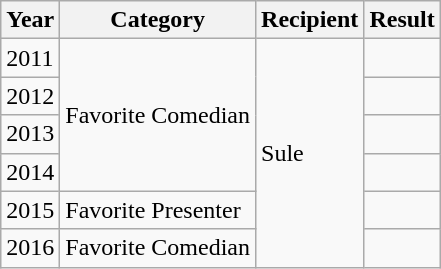<table class="wikitable">
<tr>
<th>Year</th>
<th>Category</th>
<th>Recipient</th>
<th>Result</th>
</tr>
<tr>
<td>2011</td>
<td rowspan="4">Favorite Comedian</td>
<td rowspan="6">Sule</td>
<td></td>
</tr>
<tr>
<td>2012</td>
<td></td>
</tr>
<tr>
<td>2013</td>
<td></td>
</tr>
<tr>
<td>2014</td>
<td></td>
</tr>
<tr>
<td>2015</td>
<td>Favorite Presenter</td>
<td></td>
</tr>
<tr>
<td>2016</td>
<td>Favorite Comedian</td>
<td></td>
</tr>
</table>
